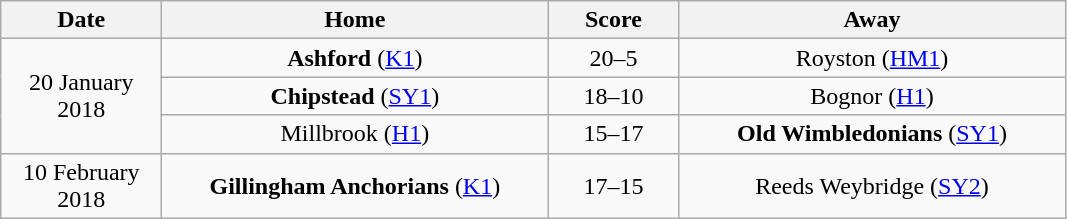<table class="wikitable" style="text-align: center">
<tr>
<th width=100>Date</th>
<th width=250>Home</th>
<th width=80>Score</th>
<th width=250>Away</th>
</tr>
<tr>
<td rowspan=3>20 January 2018</td>
<td><strong>Ashford</strong> (<a href='#'>K1</a>)</td>
<td>20–5</td>
<td>Royston (<a href='#'>HM1</a>)</td>
</tr>
<tr>
<td><strong>Chipstead</strong> (<a href='#'>SY1</a>)</td>
<td>18–10</td>
<td>Bognor (<a href='#'>H1</a>)</td>
</tr>
<tr>
<td>Millbrook (<a href='#'>H1</a>)</td>
<td>15–17</td>
<td><strong>Old Wimbledonians</strong> (<a href='#'>SY1</a>)</td>
</tr>
<tr>
<td>10 February 2018</td>
<td><strong>Gillingham Anchorians</strong> (<a href='#'>K1</a>)</td>
<td>17–15</td>
<td>Reeds Weybridge (<a href='#'>SY2</a>)</td>
</tr>
</table>
